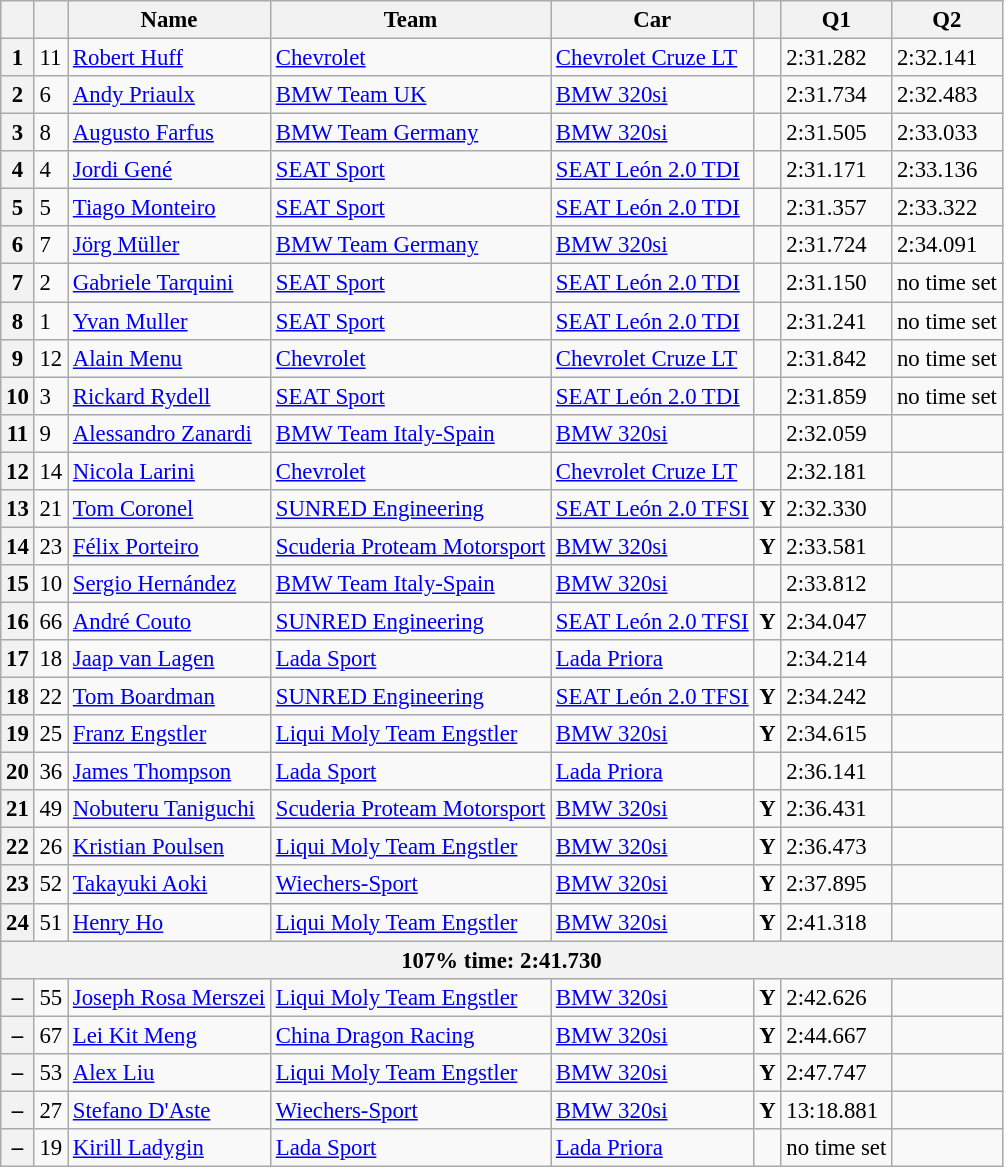<table class="wikitable sortable" style="font-size: 95%;">
<tr>
<th></th>
<th></th>
<th>Name</th>
<th>Team</th>
<th>Car</th>
<th></th>
<th>Q1</th>
<th>Q2</th>
</tr>
<tr>
<th>1</th>
<td>11</td>
<td> <a href='#'>Robert Huff</a></td>
<td><a href='#'>Chevrolet</a></td>
<td><a href='#'>Chevrolet Cruze LT</a></td>
<td></td>
<td>2:31.282</td>
<td>2:32.141</td>
</tr>
<tr>
<th>2</th>
<td>6</td>
<td> <a href='#'>Andy Priaulx</a></td>
<td><a href='#'>BMW Team UK</a></td>
<td><a href='#'>BMW 320si</a></td>
<td></td>
<td>2:31.734</td>
<td>2:32.483</td>
</tr>
<tr>
<th>3</th>
<td>8</td>
<td> <a href='#'>Augusto Farfus</a></td>
<td><a href='#'>BMW Team Germany</a></td>
<td><a href='#'>BMW 320si</a></td>
<td></td>
<td>2:31.505</td>
<td>2:33.033</td>
</tr>
<tr>
<th>4</th>
<td>4</td>
<td> <a href='#'>Jordi Gené</a></td>
<td><a href='#'>SEAT Sport</a></td>
<td><a href='#'>SEAT León 2.0 TDI</a></td>
<td></td>
<td>2:31.171</td>
<td>2:33.136</td>
</tr>
<tr>
<th>5</th>
<td>5</td>
<td> <a href='#'>Tiago Monteiro</a></td>
<td><a href='#'>SEAT Sport</a></td>
<td><a href='#'>SEAT León 2.0 TDI</a></td>
<td></td>
<td>2:31.357</td>
<td>2:33.322</td>
</tr>
<tr>
<th>6</th>
<td>7</td>
<td> <a href='#'>Jörg Müller</a></td>
<td><a href='#'>BMW Team Germany</a></td>
<td><a href='#'>BMW 320si</a></td>
<td></td>
<td>2:31.724</td>
<td>2:34.091</td>
</tr>
<tr>
<th>7</th>
<td>2</td>
<td> <a href='#'>Gabriele Tarquini</a></td>
<td><a href='#'>SEAT Sport</a></td>
<td><a href='#'>SEAT León 2.0 TDI</a></td>
<td></td>
<td>2:31.150</td>
<td>no time set</td>
</tr>
<tr>
<th>8</th>
<td>1</td>
<td> <a href='#'>Yvan Muller</a></td>
<td><a href='#'>SEAT Sport</a></td>
<td><a href='#'>SEAT León 2.0 TDI</a></td>
<td></td>
<td>2:31.241</td>
<td>no time set</td>
</tr>
<tr>
<th>9</th>
<td>12</td>
<td> <a href='#'>Alain Menu</a></td>
<td><a href='#'>Chevrolet</a></td>
<td><a href='#'>Chevrolet Cruze LT</a></td>
<td></td>
<td>2:31.842</td>
<td>no time set</td>
</tr>
<tr>
<th>10</th>
<td>3</td>
<td> <a href='#'>Rickard Rydell</a></td>
<td><a href='#'>SEAT Sport</a></td>
<td><a href='#'>SEAT León 2.0 TDI</a></td>
<td></td>
<td>2:31.859</td>
<td>no time set</td>
</tr>
<tr>
<th>11</th>
<td>9</td>
<td> <a href='#'>Alessandro Zanardi</a></td>
<td><a href='#'>BMW Team Italy-Spain</a></td>
<td><a href='#'>BMW 320si</a></td>
<td></td>
<td>2:32.059</td>
<td></td>
</tr>
<tr>
<th>12</th>
<td>14</td>
<td> <a href='#'>Nicola Larini</a></td>
<td><a href='#'>Chevrolet</a></td>
<td><a href='#'>Chevrolet Cruze LT</a></td>
<td></td>
<td>2:32.181</td>
<td></td>
</tr>
<tr>
<th>13</th>
<td>21</td>
<td> <a href='#'>Tom Coronel</a></td>
<td><a href='#'>SUNRED Engineering</a></td>
<td><a href='#'>SEAT León 2.0 TFSI</a></td>
<td align=center><strong><span>Y</span></strong></td>
<td>2:32.330</td>
<td></td>
</tr>
<tr>
<th>14</th>
<td>23</td>
<td> <a href='#'>Félix Porteiro</a></td>
<td><a href='#'>Scuderia Proteam Motorsport</a></td>
<td><a href='#'>BMW 320si</a></td>
<td align=center><strong><span>Y</span></strong></td>
<td>2:33.581</td>
<td></td>
</tr>
<tr>
<th>15</th>
<td>10</td>
<td> <a href='#'>Sergio Hernández</a></td>
<td><a href='#'>BMW Team Italy-Spain</a></td>
<td><a href='#'>BMW 320si</a></td>
<td></td>
<td>2:33.812</td>
<td></td>
</tr>
<tr>
<th>16</th>
<td>66</td>
<td> <a href='#'>André Couto</a></td>
<td><a href='#'>SUNRED Engineering</a></td>
<td><a href='#'>SEAT León 2.0 TFSI</a></td>
<td align=center><strong><span>Y</span></strong></td>
<td>2:34.047</td>
<td></td>
</tr>
<tr>
<th>17</th>
<td>18</td>
<td> <a href='#'>Jaap van Lagen</a></td>
<td><a href='#'>Lada Sport</a></td>
<td><a href='#'>Lada Priora</a></td>
<td></td>
<td>2:34.214</td>
<td></td>
</tr>
<tr>
<th>18</th>
<td>22</td>
<td> <a href='#'>Tom Boardman</a></td>
<td><a href='#'>SUNRED Engineering</a></td>
<td><a href='#'>SEAT León 2.0 TFSI</a></td>
<td align=center><strong><span>Y</span></strong></td>
<td>2:34.242</td>
<td></td>
</tr>
<tr>
<th>19</th>
<td>25</td>
<td> <a href='#'>Franz Engstler</a></td>
<td><a href='#'>Liqui Moly Team Engstler</a></td>
<td><a href='#'>BMW 320si</a></td>
<td align=center><strong><span>Y</span></strong></td>
<td>2:34.615</td>
<td></td>
</tr>
<tr>
<th>20</th>
<td>36</td>
<td> <a href='#'>James Thompson</a></td>
<td><a href='#'>Lada Sport</a></td>
<td><a href='#'>Lada Priora</a></td>
<td></td>
<td>2:36.141</td>
<td></td>
</tr>
<tr>
<th>21</th>
<td>49</td>
<td> <a href='#'>Nobuteru Taniguchi</a></td>
<td><a href='#'>Scuderia Proteam Motorsport</a></td>
<td><a href='#'>BMW 320si</a></td>
<td align=center><strong><span>Y</span></strong></td>
<td>2:36.431</td>
<td></td>
</tr>
<tr>
<th>22</th>
<td>26</td>
<td> <a href='#'>Kristian Poulsen</a></td>
<td><a href='#'>Liqui Moly Team Engstler</a></td>
<td><a href='#'>BMW 320si</a></td>
<td align=center><strong><span>Y</span></strong></td>
<td>2:36.473</td>
<td></td>
</tr>
<tr>
<th>23</th>
<td>52</td>
<td> <a href='#'>Takayuki Aoki</a></td>
<td><a href='#'>Wiechers-Sport</a></td>
<td><a href='#'>BMW 320si</a></td>
<td align=center><strong><span>Y</span></strong></td>
<td>2:37.895</td>
<td></td>
</tr>
<tr>
<th>24</th>
<td>51</td>
<td> <a href='#'>Henry Ho</a></td>
<td><a href='#'>Liqui Moly Team Engstler</a></td>
<td><a href='#'>BMW 320si</a></td>
<td align=center><strong><span>Y</span></strong></td>
<td>2:41.318</td>
<td></td>
</tr>
<tr>
<th colspan=8>107% time: 2:41.730</th>
</tr>
<tr>
<th>–</th>
<td>55</td>
<td> <a href='#'>Joseph Rosa Merszei</a></td>
<td><a href='#'>Liqui Moly Team Engstler</a></td>
<td><a href='#'>BMW 320si</a></td>
<td align=center><strong><span>Y</span></strong></td>
<td>2:42.626</td>
<td></td>
</tr>
<tr>
<th>–</th>
<td>67</td>
<td> <a href='#'>Lei Kit Meng</a></td>
<td><a href='#'>China Dragon Racing</a></td>
<td><a href='#'>BMW 320si</a></td>
<td align=center><strong><span>Y</span></strong></td>
<td>2:44.667</td>
<td></td>
</tr>
<tr>
<th>–</th>
<td>53</td>
<td> <a href='#'>Alex Liu</a></td>
<td><a href='#'>Liqui Moly Team Engstler</a></td>
<td><a href='#'>BMW 320si</a></td>
<td align=center><strong><span>Y</span></strong></td>
<td>2:47.747</td>
<td></td>
</tr>
<tr>
<th>–</th>
<td>27</td>
<td> <a href='#'>Stefano D'Aste</a></td>
<td><a href='#'>Wiechers-Sport</a></td>
<td><a href='#'>BMW 320si</a></td>
<td align=center><strong><span>Y</span></strong></td>
<td>13:18.881</td>
<td></td>
</tr>
<tr>
<th>–</th>
<td>19</td>
<td> <a href='#'>Kirill Ladygin</a></td>
<td><a href='#'>Lada Sport</a></td>
<td><a href='#'>Lada Priora</a></td>
<td></td>
<td>no time set</td>
<td></td>
</tr>
</table>
